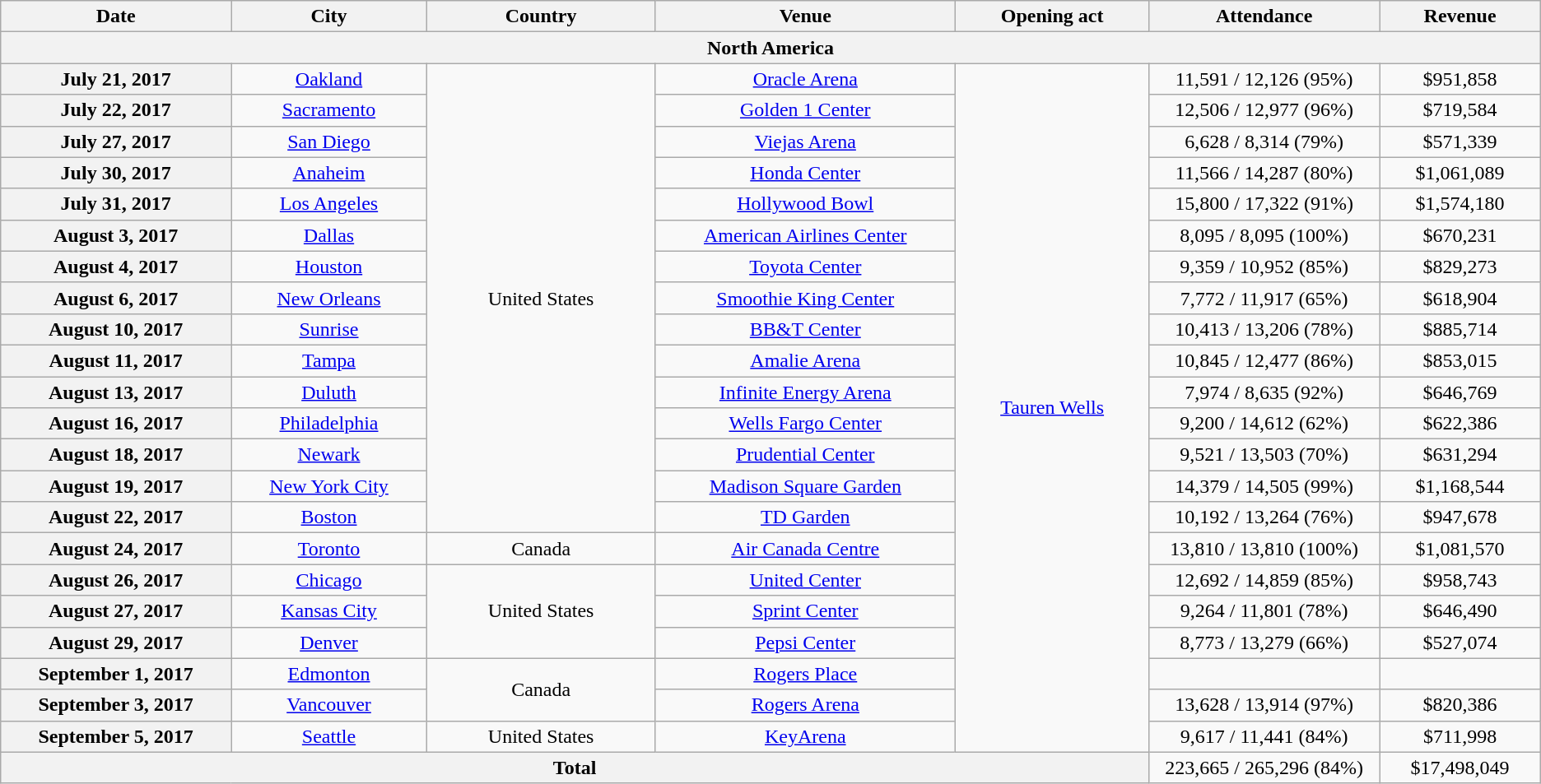<table class="wikitable plainrowheaders" style="text-align:center;">
<tr>
<th scope="col" style="width:12em;">Date</th>
<th scope="col" style="width:10em;">City</th>
<th scope="col" style="width:12em;">Country</th>
<th scope="col" style="width:16em;">Venue</th>
<th scope="col" style="width:10em;">Opening act</th>
<th scope="col" style="width:12em;">Attendance</th>
<th scope="col" style="width:8em;">Revenue</th>
</tr>
<tr>
<th colspan="7">North America</th>
</tr>
<tr>
<th scope="row" style="text-align:center;">July 21, 2017</th>
<td><a href='#'>Oakland</a></td>
<td rowspan="15">United States</td>
<td><a href='#'>Oracle Arena</a></td>
<td rowspan="22"><a href='#'>Tauren Wells</a></td>
<td>11,591 / 12,126 (95%)</td>
<td>$951,858</td>
</tr>
<tr>
<th scope="row" style="text-align:center;">July 22, 2017</th>
<td><a href='#'>Sacramento</a></td>
<td><a href='#'>Golden 1 Center</a></td>
<td>12,506 / 12,977 (96%)</td>
<td>$719,584</td>
</tr>
<tr>
<th scope="row" style="text-align:center;">July 27, 2017</th>
<td><a href='#'>San Diego</a></td>
<td><a href='#'>Viejas Arena</a></td>
<td>6,628 / 8,314 (79%)</td>
<td>$571,339</td>
</tr>
<tr>
<th scope="row" style="text-align:center;">July 30, 2017</th>
<td><a href='#'>Anaheim</a></td>
<td><a href='#'>Honda Center</a></td>
<td>11,566 / 14,287 (80%)</td>
<td>$1,061,089</td>
</tr>
<tr>
<th scope="row" style="text-align:center;">July 31, 2017</th>
<td><a href='#'>Los Angeles</a></td>
<td><a href='#'>Hollywood Bowl</a></td>
<td>15,800 / 17,322 (91%)</td>
<td>$1,574,180</td>
</tr>
<tr>
<th scope="row" style="text-align:center;">August 3, 2017</th>
<td><a href='#'>Dallas</a></td>
<td><a href='#'>American Airlines Center</a></td>
<td>8,095 / 8,095 (100%)</td>
<td>$670,231</td>
</tr>
<tr>
<th scope="row" style="text-align:center;">August 4, 2017</th>
<td><a href='#'>Houston</a></td>
<td><a href='#'>Toyota Center</a></td>
<td>9,359 / 10,952 (85%)</td>
<td>$829,273</td>
</tr>
<tr>
<th scope="row" style="text-align:center;">August 6, 2017</th>
<td><a href='#'>New Orleans</a></td>
<td><a href='#'>Smoothie King Center</a></td>
<td>7,772 / 11,917 (65%)</td>
<td>$618,904</td>
</tr>
<tr>
<th scope="row" style="text-align:center;">August 10, 2017</th>
<td><a href='#'>Sunrise</a></td>
<td><a href='#'>BB&T Center</a></td>
<td>10,413 / 13,206 (78%)</td>
<td>$885,714</td>
</tr>
<tr>
<th scope="row" style="text-align:center;">August 11, 2017</th>
<td><a href='#'>Tampa</a></td>
<td><a href='#'>Amalie Arena</a></td>
<td>10,845 / 12,477 (86%)</td>
<td>$853,015</td>
</tr>
<tr>
<th scope="row" style="text-align:center;">August 13, 2017</th>
<td><a href='#'>Duluth</a></td>
<td><a href='#'>Infinite Energy Arena</a></td>
<td>7,974 / 8,635 (92%)</td>
<td>$646,769</td>
</tr>
<tr>
<th scope="row" style="text-align:center;">August 16, 2017</th>
<td><a href='#'>Philadelphia</a></td>
<td><a href='#'>Wells Fargo Center</a></td>
<td>9,200 / 14,612 (62%)</td>
<td>$622,386</td>
</tr>
<tr>
<th scope="row" style="text-align:center;">August 18, 2017</th>
<td><a href='#'>Newark</a></td>
<td><a href='#'>Prudential Center</a></td>
<td>9,521 / 13,503 (70%)</td>
<td>$631,294</td>
</tr>
<tr>
<th scope="row" style="text-align:center;">August 19, 2017</th>
<td><a href='#'>New York City</a></td>
<td><a href='#'>Madison Square Garden</a></td>
<td>14,379 / 14,505 (99%)</td>
<td>$1,168,544</td>
</tr>
<tr>
<th scope="row" style="text-align:center;">August 22, 2017</th>
<td><a href='#'>Boston</a></td>
<td><a href='#'>TD Garden</a></td>
<td>10,192 / 13,264 (76%)</td>
<td>$947,678</td>
</tr>
<tr>
<th scope="row" style="text-align:center;">August 24, 2017</th>
<td><a href='#'>Toronto</a></td>
<td>Canada</td>
<td><a href='#'>Air Canada Centre</a></td>
<td>13,810 / 13,810 (100%)</td>
<td>$1,081,570</td>
</tr>
<tr>
<th scope="row" style="text-align:center;">August 26, 2017</th>
<td><a href='#'>Chicago</a></td>
<td rowspan="3">United States</td>
<td><a href='#'>United Center</a></td>
<td>12,692 / 14,859 (85%)</td>
<td>$958,743</td>
</tr>
<tr>
<th scope="row" style="text-align:center;">August 27, 2017</th>
<td><a href='#'>Kansas City</a></td>
<td><a href='#'>Sprint Center</a></td>
<td>9,264 / 11,801 (78%)</td>
<td>$646,490</td>
</tr>
<tr>
<th scope="row" style="text-align:center;">August 29, 2017</th>
<td><a href='#'>Denver</a></td>
<td><a href='#'>Pepsi Center</a></td>
<td>8,773 / 13,279 (66%)</td>
<td>$527,074</td>
</tr>
<tr>
<th scope="row" style="text-align:center;">September 1, 2017</th>
<td><a href='#'>Edmonton</a></td>
<td rowspan="2">Canada</td>
<td><a href='#'>Rogers Place</a></td>
<td></td>
<td></td>
</tr>
<tr>
<th scope="row" style="text-align:center;">September 3, 2017</th>
<td><a href='#'>Vancouver</a></td>
<td><a href='#'>Rogers Arena</a></td>
<td>13,628 / 13,914 (97%)</td>
<td>$820,386</td>
</tr>
<tr>
<th scope="row" style="text-align:center;">September 5, 2017</th>
<td><a href='#'>Seattle</a></td>
<td>United States</td>
<td><a href='#'>KeyArena</a></td>
<td>9,617 / 11,441 (84%)</td>
<td>$711,998</td>
</tr>
<tr>
<th colspan="5">Total</th>
<td>223,665 / 265,296 (84%)</td>
<td>$17,498,049</td>
</tr>
</table>
